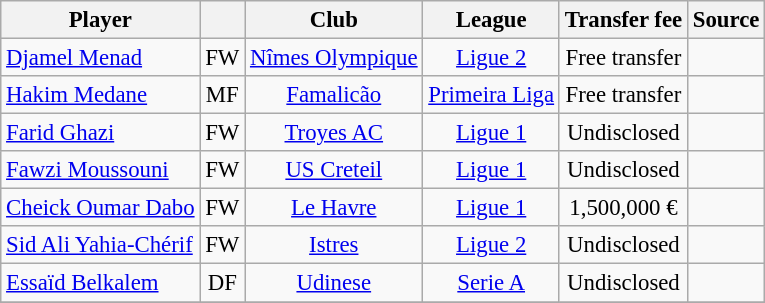<table class="wikitable plainrowheaders sortable" style="text-align:center;font-size:95%">
<tr>
<th>Player</th>
<th></th>
<th>Club</th>
<th>League</th>
<th>Transfer fee</th>
<th>Source</th>
</tr>
<tr>
<td align="left"> <a href='#'>Djamel Menad</a></td>
<td>FW</td>
<td><a href='#'>Nîmes Olympique</a></td>
<td> <a href='#'>Ligue 2</a></td>
<td>Free transfer</td>
<td></td>
</tr>
<tr>
<td align="left"> <a href='#'>Hakim Medane</a></td>
<td>MF</td>
<td><a href='#'>Famalicão</a></td>
<td> <a href='#'>Primeira Liga</a></td>
<td>Free transfer</td>
<td></td>
</tr>
<tr>
<td align="left"> <a href='#'>Farid Ghazi</a></td>
<td>FW</td>
<td><a href='#'>Troyes AC</a></td>
<td> <a href='#'>Ligue 1</a></td>
<td>Undisclosed</td>
<td></td>
</tr>
<tr>
<td align="left"> <a href='#'>Fawzi Moussouni</a></td>
<td>FW</td>
<td><a href='#'>US Creteil</a></td>
<td> <a href='#'>Ligue 1</a></td>
<td>Undisclosed</td>
<td></td>
</tr>
<tr>
<td align="left"> <a href='#'>Cheick Oumar Dabo</a></td>
<td>FW</td>
<td><a href='#'>Le Havre</a></td>
<td> <a href='#'>Ligue 1</a></td>
<td>1,500,000 €</td>
<td></td>
</tr>
<tr>
<td align="left"> <a href='#'>Sid Ali Yahia-Chérif</a></td>
<td>FW</td>
<td><a href='#'>Istres</a></td>
<td> <a href='#'>Ligue 2</a></td>
<td>Undisclosed</td>
<td></td>
</tr>
<tr>
<td align="left"> <a href='#'>Essaïd Belkalem</a></td>
<td>DF</td>
<td><a href='#'>Udinese</a></td>
<td> <a href='#'>Serie A</a></td>
<td>Undisclosed</td>
<td></td>
</tr>
<tr>
</tr>
</table>
